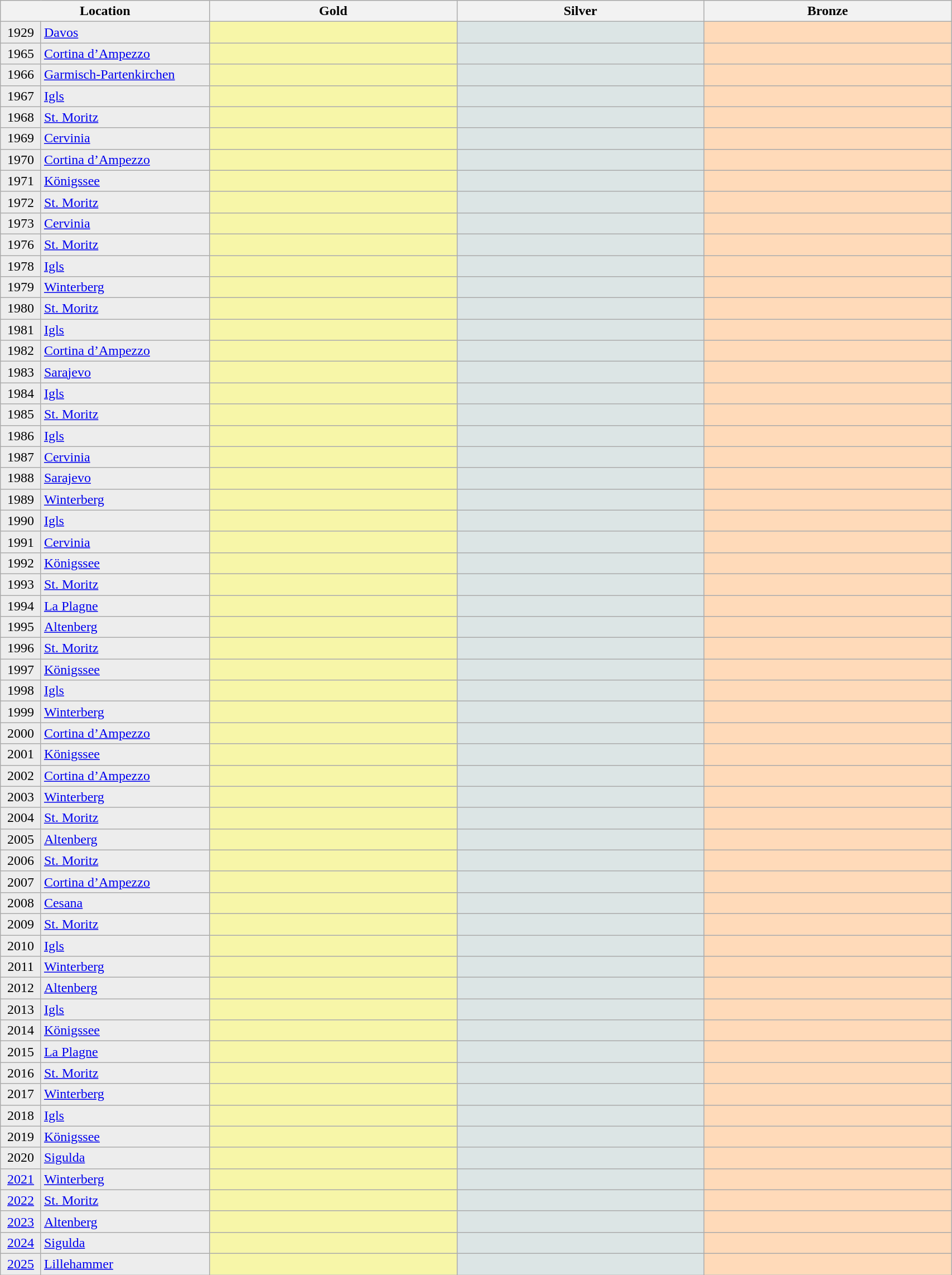<table class="wikitable sortable" width="90%">
<tr style="background-color:#EDEDED;">
<th class="hintergrundfarbe6" style="width:22%;" colspan=2>Location</th>
<th bgcolor=gold style="width:26%;" class="unsortable">Gold</th>
<th bgcolor=silver style="width:26%;" class="unsortable">Silver</th>
<th bgcolor="#CC9966" style="width:26%;" class="unsortable">Bronze</th>
</tr>
<tr>
<td align="center" bgcolor="#EDEDED">1929</td>
<td bgcolor="#EDEDED"> <a href='#'>Davos</a></td>
<td bgcolor="#F7F6A8"><br></td>
<td bgcolor="#DCE5E5"><br></td>
<td bgcolor="#FFDAB9"><br></td>
</tr>
<tr>
<td align="center" bgcolor="#EDEDED">1965</td>
<td bgcolor="#EDEDED"> <a href='#'>Cortina d’Ampezzo</a></td>
<td bgcolor="#F7F6A8"><br></td>
<td bgcolor="#DCE5E5"><br></td>
<td bgcolor="#FFDAB9"><br></td>
</tr>
<tr>
<td align="center" bgcolor="#EDEDED">1966</td>
<td bgcolor="#EDEDED"> <a href='#'>Garmisch-Partenkirchen</a></td>
<td bgcolor="#F7F6A8"><br></td>
<td bgcolor="#DCE5E5"><br></td>
<td bgcolor="#FFDAB9"><br></td>
</tr>
<tr>
<td align="center" bgcolor="#EDEDED">1967</td>
<td bgcolor="#EDEDED"> <a href='#'>Igls</a></td>
<td bgcolor="#F7F6A8"><br></td>
<td bgcolor="#DCE5E5"><br></td>
<td bgcolor="#FFDAB9"><br></td>
</tr>
<tr>
<td align="center" bgcolor="#EDEDED">1968</td>
<td bgcolor="#EDEDED"> <a href='#'>St. Moritz</a></td>
<td bgcolor="#F7F6A8"><br></td>
<td bgcolor="#DCE5E5"><br></td>
<td bgcolor="#FFDAB9"><br></td>
</tr>
<tr>
<td align="center" bgcolor="#EDEDED">1969</td>
<td bgcolor="#EDEDED"> <a href='#'>Cervinia</a></td>
<td bgcolor="#F7F6A8"><br></td>
<td bgcolor="#DCE5E5"><br></td>
<td bgcolor="#FFDAB9"><br></td>
</tr>
<tr>
<td align="center" bgcolor="#EDEDED">1970</td>
<td bgcolor="#EDEDED"> <a href='#'>Cortina d’Ampezzo</a></td>
<td bgcolor="#F7F6A8"><br></td>
<td bgcolor="#DCE5E5"><br></td>
<td bgcolor="#FFDAB9"><br></td>
</tr>
<tr>
<td align="center" bgcolor="#EDEDED">1971</td>
<td bgcolor="#EDEDED"> <a href='#'>Königssee</a></td>
<td bgcolor="#F7F6A8"><br></td>
<td bgcolor="#DCE5E5"><br></td>
<td bgcolor="#FFDAB9"><br></td>
</tr>
<tr>
<td align="center" bgcolor="#EDEDED">1972</td>
<td bgcolor="#EDEDED"> <a href='#'>St. Moritz</a></td>
<td bgcolor="#F7F6A8"><br></td>
<td bgcolor="#DCE5E5"><br></td>
<td bgcolor="#FFDAB9"><br></td>
</tr>
<tr>
<td align="center" bgcolor="#EDEDED">1973</td>
<td bgcolor="#EDEDED"> <a href='#'>Cervinia</a></td>
<td bgcolor="#F7F6A8"><br></td>
<td bgcolor="#DCE5E5"><br></td>
<td bgcolor="#FFDAB9"><br></td>
</tr>
<tr>
<td align="center" bgcolor="#EDEDED">1976</td>
<td bgcolor="#EDEDED"> <a href='#'>St. Moritz</a></td>
<td bgcolor="#F7F6A8"><br></td>
<td bgcolor="#DCE5E5"><br></td>
<td bgcolor="#FFDAB9"><br></td>
</tr>
<tr>
<td align="center" bgcolor="#EDEDED">1978</td>
<td bgcolor="#EDEDED"> <a href='#'>Igls</a></td>
<td bgcolor="#F7F6A8"><br></td>
<td bgcolor="#DCE5E5"><br></td>
<td bgcolor="#FFDAB9"><br></td>
</tr>
<tr>
<td align="center" bgcolor="#EDEDED">1979</td>
<td bgcolor="#EDEDED"> <a href='#'>Winterberg</a></td>
<td bgcolor="#F7F6A8"><br></td>
<td bgcolor="#DCE5E5"><br></td>
<td bgcolor="#FFDAB9"><br></td>
</tr>
<tr>
<td align="center" bgcolor="#EDEDED">1980</td>
<td bgcolor="#EDEDED"> <a href='#'>St. Moritz</a></td>
<td bgcolor="#F7F6A8"><br></td>
<td bgcolor="#DCE5E5"><br></td>
<td bgcolor="#FFDAB9"><br></td>
</tr>
<tr>
<td align="center" bgcolor="#EDEDED">1981</td>
<td bgcolor="#EDEDED"> <a href='#'>Igls</a></td>
<td bgcolor="#F7F6A8"><br></td>
<td bgcolor="#DCE5E5"><br></td>
<td bgcolor="#FFDAB9"><br></td>
</tr>
<tr>
<td align="center" bgcolor="#EDEDED">1982</td>
<td bgcolor="#EDEDED"> <a href='#'>Cortina d’Ampezzo</a></td>
<td bgcolor="#F7F6A8"><br></td>
<td bgcolor="#DCE5E5"><br></td>
<td bgcolor="#FFDAB9"><br></td>
</tr>
<tr>
<td align="center" bgcolor="#EDEDED">1983</td>
<td bgcolor="#EDEDED"> <a href='#'>Sarajevo</a></td>
<td bgcolor="#F7F6A8"><br></td>
<td bgcolor="#DCE5E5"><br></td>
<td bgcolor="#FFDAB9"><br></td>
</tr>
<tr>
<td align="center" bgcolor="#EDEDED">1984</td>
<td bgcolor="#EDEDED"> <a href='#'>Igls</a></td>
<td bgcolor="#F7F6A8"><br></td>
<td bgcolor="#DCE5E5"><br></td>
<td bgcolor="#FFDAB9"><br></td>
</tr>
<tr>
<td align="center" bgcolor="#EDEDED">1985</td>
<td bgcolor="#EDEDED"> <a href='#'>St. Moritz</a></td>
<td bgcolor="#F7F6A8"><br></td>
<td bgcolor="#DCE5E5"><br></td>
<td bgcolor="#FFDAB9"><br></td>
</tr>
<tr>
<td align="center" bgcolor="#EDEDED">1986</td>
<td bgcolor="#EDEDED"> <a href='#'>Igls</a></td>
<td bgcolor="#F7F6A8"><br></td>
<td bgcolor="#DCE5E5"><br></td>
<td bgcolor="#FFDAB9"><br></td>
</tr>
<tr>
<td align="center" bgcolor="#EDEDED">1987</td>
<td bgcolor="#EDEDED"> <a href='#'>Cervinia</a></td>
<td bgcolor="#F7F6A8"><br></td>
<td bgcolor="#DCE5E5"><br></td>
<td bgcolor="#FFDAB9"><br></td>
</tr>
<tr>
<td align="center" bgcolor="#EDEDED">1988</td>
<td bgcolor="#EDEDED"> <a href='#'>Sarajevo</a></td>
<td bgcolor="#F7F6A8"><br></td>
<td bgcolor="#DCE5E5"><br></td>
<td bgcolor="#FFDAB9"><br></td>
</tr>
<tr>
<td align="center" bgcolor="#EDEDED">1989</td>
<td bgcolor="#EDEDED"> <a href='#'>Winterberg</a></td>
<td bgcolor="#F7F6A8"><br></td>
<td bgcolor="#DCE5E5"><br></td>
<td bgcolor="#FFDAB9"><br></td>
</tr>
<tr>
<td align="center" bgcolor="#EDEDED">1990</td>
<td bgcolor="#EDEDED"> <a href='#'>Igls</a></td>
<td bgcolor="#F7F6A8"><br></td>
<td bgcolor="#DCE5E5"><br></td>
<td bgcolor="#FFDAB9"><br></td>
</tr>
<tr>
<td align="center" bgcolor="#EDEDED">1991</td>
<td bgcolor="#EDEDED"> <a href='#'>Cervinia</a></td>
<td bgcolor="#F7F6A8"><br></td>
<td bgcolor="#DCE5E5"><br></td>
<td bgcolor="#FFDAB9"><br></td>
</tr>
<tr>
<td align="center" bgcolor="#EDEDED">1992</td>
<td bgcolor="#EDEDED"> <a href='#'>Königssee</a></td>
<td bgcolor="#F7F6A8"><br></td>
<td bgcolor="#DCE5E5"><br></td>
<td bgcolor="#FFDAB9"><br></td>
</tr>
<tr>
<td align="center" bgcolor="#EDEDED">1993</td>
<td bgcolor="#EDEDED"> <a href='#'>St. Moritz</a></td>
<td bgcolor="#F7F6A8"><br></td>
<td bgcolor="#DCE5E5"><br></td>
<td bgcolor="#FFDAB9"><br></td>
</tr>
<tr>
<td align="center" bgcolor="#EDEDED">1994</td>
<td bgcolor="#EDEDED"> <a href='#'>La Plagne</a></td>
<td bgcolor="#F7F6A8"><br></td>
<td bgcolor="#DCE5E5"><br></td>
<td bgcolor="#FFDAB9"><br></td>
</tr>
<tr>
<td align="center" bgcolor="#EDEDED">1995</td>
<td bgcolor="#EDEDED"> <a href='#'>Altenberg</a></td>
<td bgcolor="#F7F6A8"><br></td>
<td bgcolor="#DCE5E5"><br></td>
<td bgcolor="#FFDAB9"><br></td>
</tr>
<tr>
<td align="center" bgcolor="#EDEDED">1996</td>
<td bgcolor="#EDEDED"> <a href='#'>St. Moritz</a></td>
<td bgcolor="#F7F6A8"><br></td>
<td bgcolor="#DCE5E5"><br></td>
<td bgcolor="#FFDAB9"><br></td>
</tr>
<tr>
<td align="center" bgcolor="#EDEDED">1997</td>
<td bgcolor="#EDEDED"> <a href='#'>Königssee</a></td>
<td bgcolor="#F7F6A8"><br></td>
<td bgcolor="#DCE5E5"><br></td>
<td bgcolor="#FFDAB9"><br></td>
</tr>
<tr>
<td align="center" bgcolor="#EDEDED">1998</td>
<td bgcolor="#EDEDED"> <a href='#'>Igls</a></td>
<td bgcolor="#F7F6A8"><br></td>
<td bgcolor="#DCE5E5"><br></td>
<td bgcolor="#FFDAB9"><br></td>
</tr>
<tr>
<td align="center" bgcolor="#EDEDED">1999</td>
<td bgcolor="#EDEDED"> <a href='#'>Winterberg</a></td>
<td bgcolor="#F7F6A8"><br></td>
<td bgcolor="#DCE5E5"><br></td>
<td bgcolor="#FFDAB9"><br></td>
</tr>
<tr>
<td align="center" bgcolor="#EDEDED">2000</td>
<td bgcolor="#EDEDED"> <a href='#'>Cortina d’Ampezzo</a></td>
<td bgcolor="#F7F6A8"><br></td>
<td bgcolor="#DCE5E5"><br></td>
<td bgcolor="#FFDAB9"><br></td>
</tr>
<tr>
<td align="center" bgcolor="#EDEDED">2001</td>
<td bgcolor="#EDEDED"> <a href='#'>Königssee</a></td>
<td bgcolor="#F7F6A8"><br></td>
<td bgcolor="#DCE5E5"><br></td>
<td bgcolor="#FFDAB9"><br></td>
</tr>
<tr>
<td align="center" bgcolor="#EDEDED">2002</td>
<td bgcolor="#EDEDED"> <a href='#'>Cortina d’Ampezzo</a></td>
<td bgcolor="#F7F6A8"><br></td>
<td bgcolor="#DCE5E5"><br></td>
<td bgcolor="#FFDAB9"><br></td>
</tr>
<tr>
<td align="center" bgcolor="#EDEDED">2003</td>
<td bgcolor="#EDEDED"> <a href='#'>Winterberg</a></td>
<td bgcolor="#F7F6A8"><br></td>
<td bgcolor="#DCE5E5"><br></td>
<td bgcolor="#FFDAB9"><br></td>
</tr>
<tr>
<td align="center" bgcolor="#EDEDED">2004</td>
<td bgcolor="#EDEDED"> <a href='#'>St. Moritz</a></td>
<td bgcolor="#F7F6A8"><br></td>
<td bgcolor="#DCE5E5"><br></td>
<td bgcolor="#FFDAB9"><br></td>
</tr>
<tr>
<td align="center" bgcolor="#EDEDED">2005</td>
<td bgcolor="#EDEDED"> <a href='#'>Altenberg</a></td>
<td bgcolor="#F7F6A8"><br></td>
<td bgcolor="#DCE5E5"><br></td>
<td bgcolor="#FFDAB9"><br></td>
</tr>
<tr>
<td align="center" bgcolor="#EDEDED">2006</td>
<td bgcolor="#EDEDED"> <a href='#'>St. Moritz</a></td>
<td bgcolor="#F7F6A8"><br></td>
<td bgcolor="#DCE5E5"><br></td>
<td bgcolor="#FFDAB9"><br></td>
</tr>
<tr>
<td align="center" bgcolor="#EDEDED">2007</td>
<td bgcolor="#EDEDED"> <a href='#'>Cortina d’Ampezzo</a></td>
<td bgcolor="#F7F6A8"><br></td>
<td bgcolor="#DCE5E5"><br></td>
<td bgcolor="#FFDAB9"><br></td>
</tr>
<tr>
<td align="center" bgcolor="#EDEDED">2008</td>
<td bgcolor="#EDEDED"> <a href='#'>Cesana</a></td>
<td bgcolor="#F7F6A8"><br></td>
<td bgcolor="#DCE5E5"><br></td>
<td bgcolor="#FFDAB9"><br></td>
</tr>
<tr>
<td align="center" bgcolor="#EDEDED">2009</td>
<td bgcolor="#EDEDED"> <a href='#'>St. Moritz</a></td>
<td bgcolor="#F7F6A8"><br></td>
<td bgcolor="#DCE5E5"><br></td>
<td bgcolor="#FFDAB9"><br></td>
</tr>
<tr>
<td align="center" bgcolor="#EDEDED">2010</td>
<td bgcolor="#EDEDED"> <a href='#'>Igls</a></td>
<td bgcolor="#F7F6A8"><br></td>
<td bgcolor="#DCE5E5"><br></td>
<td bgcolor="#FFDAB9"><br></td>
</tr>
<tr>
<td align="center" bgcolor="#EDEDED">2011</td>
<td bgcolor="#EDEDED"> <a href='#'>Winterberg</a></td>
<td bgcolor="#F7F6A8"><br></td>
<td bgcolor="#DCE5E5"><br></td>
<td bgcolor="#FFDAB9"><br></td>
</tr>
<tr>
<td align="center" bgcolor="#EDEDED">2012</td>
<td bgcolor="#EDEDED"> <a href='#'>Altenberg</a></td>
<td bgcolor="#F7F6A8"><br></td>
<td bgcolor="#DCE5E5"><br></td>
<td bgcolor="#FFDAB9"><br></td>
</tr>
<tr>
<td align="center" bgcolor="#EDEDED">2013</td>
<td bgcolor="#EDEDED"> <a href='#'>Igls</a></td>
<td bgcolor="#F7F6A8"><br></td>
<td bgcolor="#DCE5E5"><br></td>
<td bgcolor="#FFDAB9"><br></td>
</tr>
<tr>
<td align="center" bgcolor="#EDEDED">2014</td>
<td bgcolor="#EDEDED"> <a href='#'>Königssee</a></td>
<td bgcolor="#F7F6A8"><br></td>
<td bgcolor="#DCE5E5"><br></td>
<td bgcolor="#FFDAB9"><br></td>
</tr>
<tr>
<td align="center" bgcolor="#EDEDED">2015</td>
<td bgcolor="#EDEDED"> <a href='#'>La Plagne</a></td>
<td bgcolor="#F7F6A8"><br></td>
<td bgcolor="#DCE5E5"><br></td>
<td bgcolor="#FFDAB9"><br></td>
</tr>
<tr>
<td align="center" bgcolor="#EDEDED">2016</td>
<td bgcolor="#EDEDED"> <a href='#'>St. Moritz</a></td>
<td bgcolor="#F7F6A8"><br></td>
<td bgcolor="#DCE5E5"><br></td>
<td bgcolor="#FFDAB9"><br></td>
</tr>
<tr>
<td align="center" bgcolor="#EDEDED">2017</td>
<td bgcolor="#EDEDED"> <a href='#'>Winterberg</a></td>
<td bgcolor="#F7F6A8"><br></td>
<td bgcolor="#DCE5E5"><br></td>
<td bgcolor="#FFDAB9"><br></td>
</tr>
<tr>
<td align="center" bgcolor="#EDEDED">2018</td>
<td bgcolor="#EDEDED"> <a href='#'>Igls</a></td>
<td bgcolor="#F7F6A8"><br></td>
<td bgcolor="#DCE5E5"><br></td>
<td bgcolor="#FFDAB9"><br></td>
</tr>
<tr>
<td align="center" bgcolor="#EDEDED">2019</td>
<td bgcolor="#EDEDED"> <a href='#'>Königssee</a></td>
<td bgcolor="#F7F6A8"><br></td>
<td bgcolor="#DCE5E5"><br></td>
<td bgcolor="#FFDAB9"><br></td>
</tr>
<tr>
<td align="center" bgcolor="#EDEDED">2020</td>
<td bgcolor="#EDEDED"> <a href='#'>Sigulda</a></td>
<td bgcolor="#F7F6A8"><br></td>
<td bgcolor="#DCE5E5"><br></td>
<td bgcolor="#FFDAB9"><br></td>
</tr>
<tr>
<td align="center" bgcolor="#EDEDED"><a href='#'>2021</a></td>
<td bgcolor="#EDEDED"> <a href='#'>Winterberg</a></td>
<td bgcolor="#F7F6A8"><br></td>
<td bgcolor="#DCE5E5"><br></td>
<td bgcolor="#FFDAB9"><br></td>
</tr>
<tr>
<td align="center" bgcolor="#EDEDED"><a href='#'>2022</a></td>
<td bgcolor="#EDEDED"> <a href='#'>St. Moritz</a></td>
<td bgcolor="#F7F6A8"><br></td>
<td bgcolor="#DCE5E5"><br></td>
<td bgcolor="#FFDAB9"><br></td>
</tr>
<tr>
<td align="center" bgcolor="#EDEDED"><a href='#'>2023</a></td>
<td bgcolor="#EDEDED"> <a href='#'>Altenberg</a></td>
<td bgcolor="#F7F6A8"><br></td>
<td bgcolor="#DCE5E5"><br></td>
<td bgcolor="#FFDAB9"><br></td>
</tr>
<tr>
<td align="center" bgcolor="#EDEDED"><a href='#'>2024</a></td>
<td bgcolor="#EDEDED"> <a href='#'>Sigulda</a></td>
<td bgcolor="#F7F6A8"><br></td>
<td bgcolor="#DCE5E5"><br></td>
<td bgcolor="#FFDAB9"><br></td>
</tr>
<tr>
<td align="center" bgcolor="#EDEDED"><a href='#'>2025</a></td>
<td bgcolor="#EDEDED"> <a href='#'>Lillehammer</a></td>
<td bgcolor="#F7F6A8"><br></td>
<td bgcolor="#DCE5E5"><br></td>
<td bgcolor="#FFDAB9"><br></td>
</tr>
</table>
